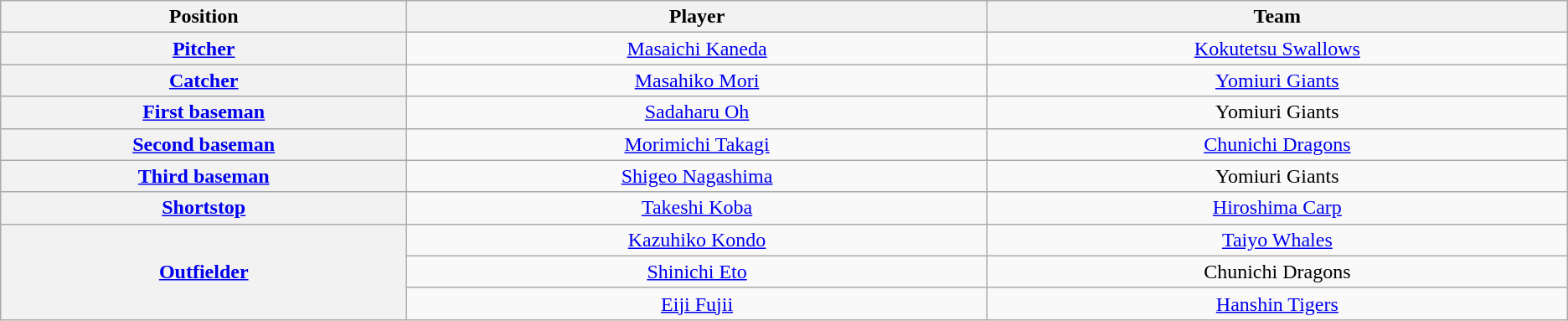<table class="wikitable" style="text-align:center;">
<tr>
<th scope="col" width="7%">Position</th>
<th scope="col" width="10%">Player</th>
<th scope="col" width="10%">Team</th>
</tr>
<tr>
<th scope="row" style="text-align:center;"><a href='#'>Pitcher</a></th>
<td><a href='#'>Masaichi Kaneda</a></td>
<td><a href='#'>Kokutetsu Swallows</a></td>
</tr>
<tr>
<th scope="row" style="text-align:center;"><a href='#'>Catcher</a></th>
<td><a href='#'>Masahiko Mori</a></td>
<td><a href='#'>Yomiuri Giants</a></td>
</tr>
<tr>
<th scope="row" style="text-align:center;"><a href='#'>First baseman</a></th>
<td><a href='#'>Sadaharu Oh</a></td>
<td>Yomiuri Giants</td>
</tr>
<tr>
<th scope="row" style="text-align:center;"><a href='#'>Second baseman</a></th>
<td><a href='#'>Morimichi Takagi</a></td>
<td><a href='#'>Chunichi Dragons</a></td>
</tr>
<tr>
<th scope="row" style="text-align:center;"><a href='#'>Third baseman</a></th>
<td><a href='#'>Shigeo Nagashima</a></td>
<td>Yomiuri Giants</td>
</tr>
<tr>
<th scope="row" style="text-align:center;"><a href='#'>Shortstop</a></th>
<td><a href='#'>Takeshi Koba</a></td>
<td><a href='#'>Hiroshima Carp</a></td>
</tr>
<tr>
<th scope="row" style="text-align:center;" rowspan=3><a href='#'>Outfielder</a></th>
<td><a href='#'>Kazuhiko Kondo</a></td>
<td><a href='#'>Taiyo Whales</a></td>
</tr>
<tr>
<td><a href='#'>Shinichi Eto</a></td>
<td>Chunichi Dragons</td>
</tr>
<tr>
<td><a href='#'>Eiji Fujii</a></td>
<td><a href='#'>Hanshin Tigers</a></td>
</tr>
</table>
